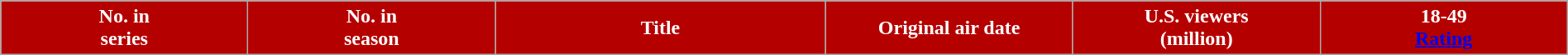<table class="wikitable plainrowheaders" style="width:100%; margin:auto;">
<tr style="color:white">
<th scope="col" style="background:#b50000; width:12em;">No. in<br>series</th>
<th scope="col" style="background:#b50000; width:12em;">No. in<br>season</th>
<th scope="col" style="background:#b50000;">Title</th>
<th scope="col" style="background:#b50000; width:12em;">Original air date</th>
<th scope="col" style="background:#b50000; width:12em;">U.S. viewers<br>(million)</th>
<th scope="col" style="background:#b50000; width:12em;">18-49<br><a href='#'>Rating</a><br> 
  
 
 
 
 
 
</th>
</tr>
</table>
